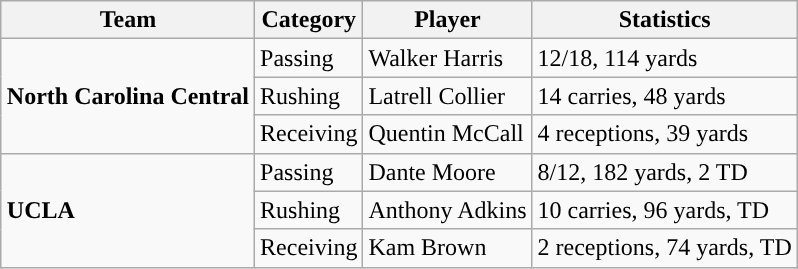<table class="wikitable" style="float: right;">
<tr>
<th>Team</th>
<th>Category</th>
<th>Player</th>
<th>Statistics</th>
</tr>
<tr>
<td rowspan=3><strong>North Carolina Central</strong></td>
<td>Passing</td>
<td>Walker Harris</td>
<td>12/18, 114 yards</td>
</tr>
<tr>
<td>Rushing</td>
<td>Latrell Collier</td>
<td>14 carries, 48 yards</td>
</tr>
<tr>
<td>Receiving</td>
<td>Quentin McCall</td>
<td>4 receptions, 39 yards</td>
</tr>
<tr>
<td rowspan=3><strong>UCLA</strong></td>
<td>Passing</td>
<td>Dante Moore</td>
<td>8/12, 182 yards, 2 TD</td>
</tr>
<tr>
<td>Rushing</td>
<td>Anthony Adkins</td>
<td>10 carries, 96 yards, TD</td>
</tr>
<tr>
<td>Receiving</td>
<td>Kam Brown</td>
<td>2 receptions, 74 yards, TD</td>
</tr>
</table>
